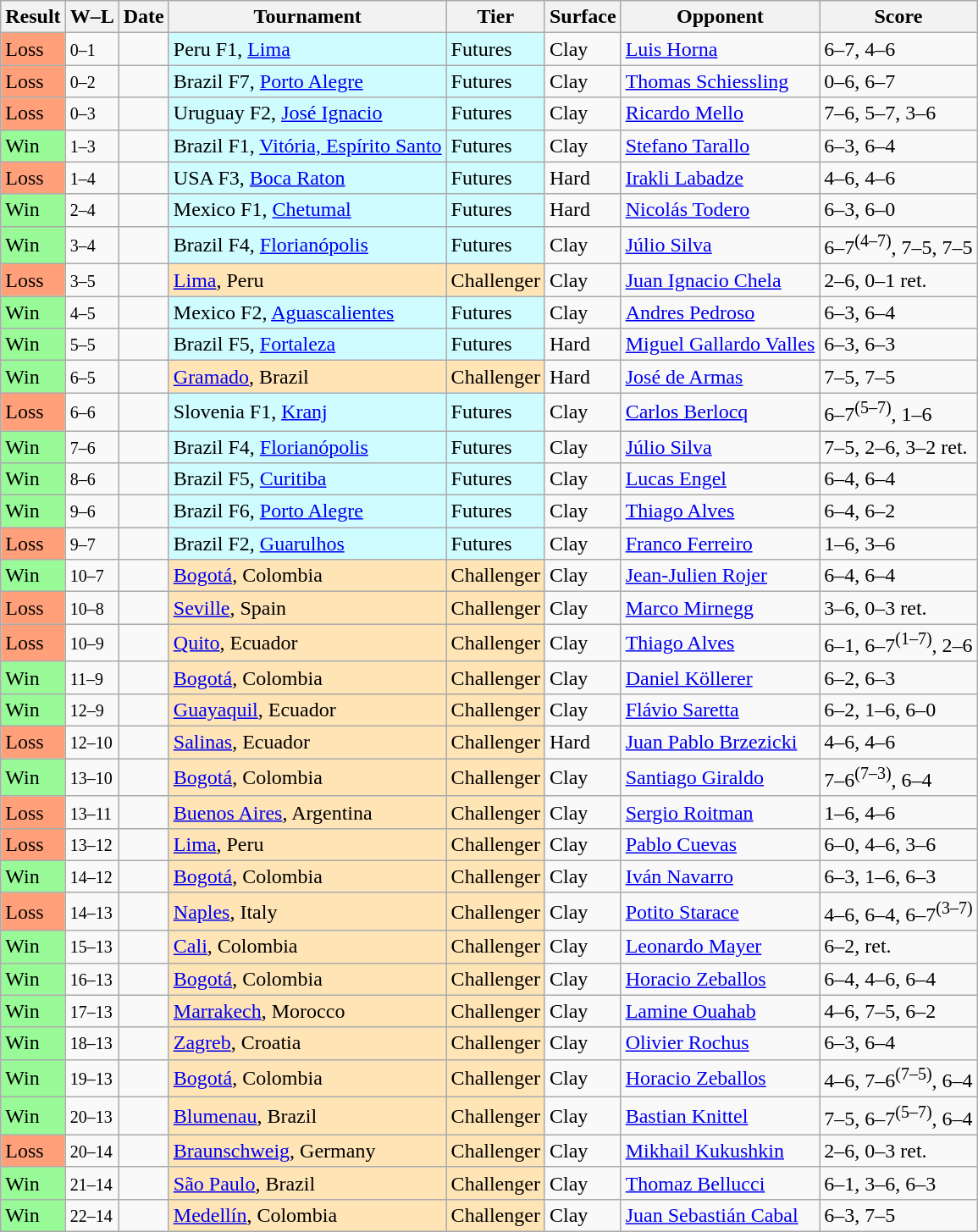<table class="sortable wikitable">
<tr>
<th>Result</th>
<th class="unsortable">W–L</th>
<th>Date</th>
<th>Tournament</th>
<th>Tier</th>
<th>Surface</th>
<th>Opponent</th>
<th class="unsortable">Score</th>
</tr>
<tr>
<td style="background:#ffa07a;">Loss</td>
<td><small>0–1</small></td>
<td></td>
<td style="background:#cffcff;">Peru F1, <a href='#'>Lima</a></td>
<td style="background:#cffcff;">Futures</td>
<td>Clay</td>
<td> <a href='#'>Luis Horna</a></td>
<td>6–7, 4–6</td>
</tr>
<tr>
<td style="background:#ffa07a;">Loss</td>
<td><small>0–2</small></td>
<td></td>
<td style="background:#cffcff;">Brazil F7, <a href='#'>Porto Alegre</a></td>
<td style="background:#cffcff;">Futures</td>
<td>Clay</td>
<td> <a href='#'>Thomas Schiessling</a></td>
<td>0–6, 6–7</td>
</tr>
<tr>
<td style="background:#ffa07a;">Loss</td>
<td><small>0–3</small></td>
<td></td>
<td style="background:#cffcff;">Uruguay F2, <a href='#'>José Ignacio</a></td>
<td style="background:#cffcff;">Futures</td>
<td>Clay</td>
<td> <a href='#'>Ricardo Mello</a></td>
<td>7–6, 5–7, 3–6</td>
</tr>
<tr>
<td style="background:#98fb98;">Win</td>
<td><small>1–3</small></td>
<td></td>
<td style="background:#cffcff;">Brazil F1, <a href='#'>Vitória, Espírito Santo</a></td>
<td style="background:#cffcff;">Futures</td>
<td>Clay</td>
<td> <a href='#'>Stefano Tarallo</a></td>
<td>6–3, 6–4</td>
</tr>
<tr>
<td style="background:#ffa07a;">Loss</td>
<td><small>1–4</small></td>
<td></td>
<td style="background:#cffcff;">USA F3, <a href='#'>Boca Raton</a></td>
<td style="background:#cffcff;">Futures</td>
<td>Hard</td>
<td> <a href='#'>Irakli Labadze</a></td>
<td>4–6, 4–6</td>
</tr>
<tr>
<td style="background:#98fb98;">Win</td>
<td><small>2–4</small></td>
<td></td>
<td style="background:#cffcff;">Mexico F1, <a href='#'>Chetumal</a></td>
<td style="background:#cffcff;">Futures</td>
<td>Hard</td>
<td> <a href='#'>Nicolás Todero</a></td>
<td>6–3, 6–0</td>
</tr>
<tr>
<td style="background:#98fb98;">Win</td>
<td><small>3–4</small></td>
<td></td>
<td style="background:#cffcff;">Brazil F4, <a href='#'>Florianópolis</a></td>
<td style="background:#cffcff;">Futures</td>
<td>Clay</td>
<td> <a href='#'>Júlio Silva</a></td>
<td>6–7<sup>(4–7)</sup>, 7–5, 7–5</td>
</tr>
<tr>
<td style="background:#ffa07a;">Loss</td>
<td><small>3–5</small></td>
<td></td>
<td style="background:moccasin;"><a href='#'>Lima</a>, Peru</td>
<td style="background:moccasin;">Challenger</td>
<td>Clay</td>
<td> <a href='#'>Juan Ignacio Chela</a></td>
<td>2–6, 0–1 ret.</td>
</tr>
<tr>
<td style="background:#98fb98;">Win</td>
<td><small>4–5</small></td>
<td></td>
<td style="background:#cffcff;">Mexico F2, <a href='#'>Aguascalientes</a></td>
<td style="background:#cffcff;">Futures</td>
<td>Clay</td>
<td> <a href='#'>Andres Pedroso</a></td>
<td>6–3, 6–4</td>
</tr>
<tr>
<td style="background:#98fb98;">Win</td>
<td><small>5–5</small></td>
<td></td>
<td style="background:#cffcff;">Brazil F5, <a href='#'>Fortaleza</a></td>
<td style="background:#cffcff;">Futures</td>
<td>Hard</td>
<td> <a href='#'>Miguel Gallardo Valles</a></td>
<td>6–3, 6–3</td>
</tr>
<tr>
<td style="background:#98fb98;">Win</td>
<td><small>6–5</small></td>
<td></td>
<td style="background:moccasin;"><a href='#'>Gramado</a>, Brazil</td>
<td style="background:moccasin;">Challenger</td>
<td>Hard</td>
<td> <a href='#'>José de Armas</a></td>
<td>7–5, 7–5</td>
</tr>
<tr>
<td style="background:#ffa07a;">Loss</td>
<td><small>6–6</small></td>
<td></td>
<td style="background:#cffcff;">Slovenia F1, <a href='#'>Kranj</a></td>
<td style="background:#cffcff;">Futures</td>
<td>Clay</td>
<td> <a href='#'>Carlos Berlocq</a></td>
<td>6–7<sup>(5–7)</sup>, 1–6</td>
</tr>
<tr>
<td style="background:#98fb98;">Win</td>
<td><small>7–6</small></td>
<td></td>
<td style="background:#cffcff;">Brazil F4, <a href='#'>Florianópolis</a></td>
<td style="background:#cffcff;">Futures</td>
<td>Clay</td>
<td> <a href='#'>Júlio Silva</a></td>
<td>7–5, 2–6, 3–2 ret.</td>
</tr>
<tr>
<td style="background:#98fb98;">Win</td>
<td><small>8–6</small></td>
<td></td>
<td style="background:#cffcff;">Brazil F5, <a href='#'>Curitiba</a></td>
<td style="background:#cffcff;">Futures</td>
<td>Clay</td>
<td> <a href='#'>Lucas Engel</a></td>
<td>6–4, 6–4</td>
</tr>
<tr>
<td style="background:#98fb98;">Win</td>
<td><small>9–6</small></td>
<td></td>
<td style="background:#cffcff;">Brazil F6, <a href='#'>Porto Alegre</a></td>
<td style="background:#cffcff;">Futures</td>
<td>Clay</td>
<td> <a href='#'>Thiago Alves</a></td>
<td>6–4, 6–2</td>
</tr>
<tr>
<td style="background:#ffa07a;">Loss</td>
<td><small>9–7</small></td>
<td></td>
<td style="background:#cffcff;">Brazil F2, <a href='#'>Guarulhos</a></td>
<td style="background:#cffcff;">Futures</td>
<td>Clay</td>
<td> <a href='#'>Franco Ferreiro</a></td>
<td>1–6, 3–6</td>
</tr>
<tr>
<td style="background:#98fb98;">Win</td>
<td><small>10–7</small></td>
<td></td>
<td style="background:moccasin;"><a href='#'>Bogotá</a>, Colombia</td>
<td style="background:moccasin;">Challenger</td>
<td>Clay</td>
<td> <a href='#'>Jean-Julien Rojer</a></td>
<td>6–4, 6–4</td>
</tr>
<tr>
<td style="background:#ffa07a;">Loss</td>
<td><small>10–8</small></td>
<td></td>
<td style="background:moccasin;"><a href='#'>Seville</a>, Spain</td>
<td style="background:moccasin;">Challenger</td>
<td>Clay</td>
<td> <a href='#'>Marco Mirnegg</a></td>
<td>3–6, 0–3 ret.</td>
</tr>
<tr>
<td style="background:#ffa07a;">Loss</td>
<td><small>10–9</small></td>
<td></td>
<td style="background:moccasin;"><a href='#'>Quito</a>, Ecuador</td>
<td style="background:moccasin;">Challenger</td>
<td>Clay</td>
<td> <a href='#'>Thiago Alves</a></td>
<td>6–1, 6–7<sup>(1–7)</sup>, 2–6</td>
</tr>
<tr>
<td style="background:#98fb98;">Win</td>
<td><small>11–9</small></td>
<td></td>
<td style="background:moccasin;"><a href='#'>Bogotá</a>, Colombia</td>
<td style="background:moccasin;">Challenger</td>
<td>Clay</td>
<td> <a href='#'>Daniel Köllerer</a></td>
<td>6–2, 6–3</td>
</tr>
<tr>
<td style="background:#98fb98;">Win</td>
<td><small>12–9</small></td>
<td></td>
<td style="background:moccasin;"><a href='#'>Guayaquil</a>, Ecuador</td>
<td style="background:moccasin;">Challenger</td>
<td>Clay</td>
<td> <a href='#'>Flávio Saretta</a></td>
<td>6–2, 1–6, 6–0</td>
</tr>
<tr>
<td style="background:#ffa07a;">Loss</td>
<td><small>12–10</small></td>
<td></td>
<td style="background:moccasin;"><a href='#'>Salinas</a>, Ecuador</td>
<td style="background:moccasin;">Challenger</td>
<td>Hard</td>
<td> <a href='#'>Juan Pablo Brzezicki</a></td>
<td>4–6, 4–6</td>
</tr>
<tr>
<td style="background:#98fb98;">Win</td>
<td><small>13–10</small></td>
<td></td>
<td style="background:moccasin;"><a href='#'>Bogotá</a>, Colombia</td>
<td style="background:moccasin;">Challenger</td>
<td>Clay</td>
<td> <a href='#'>Santiago Giraldo</a></td>
<td>7–6<sup>(7–3)</sup>, 6–4</td>
</tr>
<tr>
<td style="background:#ffa07a;">Loss</td>
<td><small>13–11</small></td>
<td></td>
<td style="background:moccasin;"><a href='#'>Buenos Aires</a>, Argentina</td>
<td style="background:moccasin;">Challenger</td>
<td>Clay</td>
<td> <a href='#'>Sergio Roitman</a></td>
<td>1–6, 4–6</td>
</tr>
<tr>
<td style="background:#ffa07a;">Loss</td>
<td><small>13–12</small></td>
<td></td>
<td style="background:moccasin;"><a href='#'>Lima</a>, Peru</td>
<td style="background:moccasin;">Challenger</td>
<td>Clay</td>
<td> <a href='#'>Pablo Cuevas</a></td>
<td>6–0, 4–6, 3–6</td>
</tr>
<tr>
<td style="background:#98fb98;">Win</td>
<td><small>14–12</small></td>
<td></td>
<td style="background:moccasin;"><a href='#'>Bogotá</a>, Colombia</td>
<td style="background:moccasin;">Challenger</td>
<td>Clay</td>
<td> <a href='#'>Iván Navarro</a></td>
<td>6–3, 1–6, 6–3</td>
</tr>
<tr>
<td style="background:#ffa07a;">Loss</td>
<td><small>14–13</small></td>
<td></td>
<td style="background:moccasin;"><a href='#'>Naples</a>, Italy</td>
<td style="background:moccasin;">Challenger</td>
<td>Clay</td>
<td> <a href='#'>Potito Starace</a></td>
<td>4–6, 6–4, 6–7<sup>(3–7)</sup></td>
</tr>
<tr>
<td style="background:#98fb98;">Win</td>
<td><small>15–13</small></td>
<td></td>
<td style="background:moccasin;"><a href='#'>Cali</a>, Colombia</td>
<td style="background:moccasin;">Challenger</td>
<td>Clay</td>
<td> <a href='#'>Leonardo Mayer</a></td>
<td>6–2, ret.</td>
</tr>
<tr>
<td style="background:#98fb98;">Win</td>
<td><small>16–13</small></td>
<td></td>
<td style="background:moccasin;"><a href='#'>Bogotá</a>, Colombia</td>
<td style="background:moccasin;">Challenger</td>
<td>Clay</td>
<td> <a href='#'>Horacio Zeballos</a></td>
<td>6–4, 4–6, 6–4</td>
</tr>
<tr>
<td style="background:#98fb98;">Win</td>
<td><small>17–13</small></td>
<td></td>
<td style="background:moccasin;"><a href='#'>Marrakech</a>, Morocco</td>
<td style="background:moccasin;">Challenger</td>
<td>Clay</td>
<td> <a href='#'>Lamine Ouahab</a></td>
<td>4–6, 7–5, 6–2</td>
</tr>
<tr>
<td style="background:#98fb98;">Win</td>
<td><small>18–13</small></td>
<td></td>
<td style="background:moccasin;"><a href='#'>Zagreb</a>, Croatia</td>
<td style="background:moccasin;">Challenger</td>
<td>Clay</td>
<td> <a href='#'>Olivier Rochus</a></td>
<td>6–3, 6–4</td>
</tr>
<tr>
<td style="background:#98fb98;">Win</td>
<td><small>19–13</small></td>
<td></td>
<td style="background:moccasin;"><a href='#'>Bogotá</a>, Colombia</td>
<td style="background:moccasin;">Challenger</td>
<td>Clay</td>
<td> <a href='#'>Horacio Zeballos</a></td>
<td>4–6, 7–6<sup>(7–5)</sup>, 6–4</td>
</tr>
<tr>
<td style="background:#98fb98;">Win</td>
<td><small>20–13</small></td>
<td></td>
<td style="background:moccasin;"><a href='#'>Blumenau</a>, Brazil</td>
<td style="background:moccasin;">Challenger</td>
<td>Clay</td>
<td> <a href='#'>Bastian Knittel</a></td>
<td>7–5, 6–7<sup>(5–7)</sup>, 6–4</td>
</tr>
<tr>
<td style="background:#ffa07a;">Loss</td>
<td><small>20–14</small></td>
<td></td>
<td style="background:moccasin;"><a href='#'>Braunschweig</a>, Germany</td>
<td style="background:moccasin;">Challenger</td>
<td>Clay</td>
<td> <a href='#'>Mikhail Kukushkin</a></td>
<td>2–6, 0–3 ret.</td>
</tr>
<tr>
<td style="background:#98fb98;">Win</td>
<td><small>21–14</small></td>
<td></td>
<td style="background:moccasin;"><a href='#'>São Paulo</a>, Brazil</td>
<td style="background:moccasin;">Challenger</td>
<td>Clay</td>
<td> <a href='#'>Thomaz Bellucci</a></td>
<td>6–1, 3–6, 6–3</td>
</tr>
<tr>
<td style="background:#98fb98;">Win</td>
<td><small>22–14</small></td>
<td></td>
<td style="background:moccasin;"><a href='#'>Medellín</a>, Colombia</td>
<td style="background:moccasin;">Challenger</td>
<td>Clay</td>
<td> <a href='#'>Juan Sebastián Cabal</a></td>
<td>6–3, 7–5</td>
</tr>
</table>
